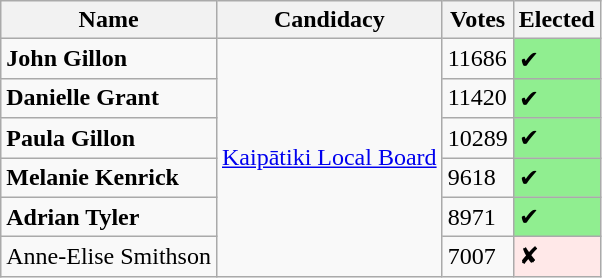<table class="wikitable sortable">
<tr>
<th>Name</th>
<th>Candidacy</th>
<th>Votes</th>
<th>Elected</th>
</tr>
<tr>
<td><strong>John Gillon</strong></td>
<td rowspan="6"><a href='#'>Kaipātiki Local Board</a></td>
<td>11686</td>
<td bgcolor="lightgreen">✔</td>
</tr>
<tr>
<td><strong>Danielle Grant</strong></td>
<td>11420</td>
<td bgcolor="lightgreen">✔</td>
</tr>
<tr>
<td><strong>Paula Gillon</strong></td>
<td>10289</td>
<td bgcolor="lightgreen">✔</td>
</tr>
<tr>
<td><strong>Melanie Kenrick</strong></td>
<td>9618</td>
<td bgcolor="lightgreen">✔</td>
</tr>
<tr>
<td><strong>Adrian Tyler</strong></td>
<td>8971</td>
<td bgcolor="lightgreen">✔</td>
</tr>
<tr>
<td>Anne-Elise Smithson</td>
<td>7007</td>
<td bgcolor="#FFE8E8">✘</td>
</tr>
</table>
